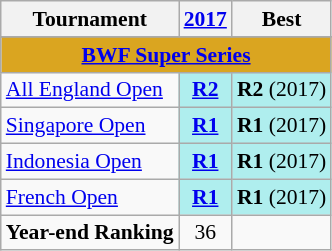<table style='font-size: 90%; text-align:center;' class='wikitable'>
<tr>
<th>Tournament</th>
<th><a href='#'>2017</a></th>
<th>Best</th>
</tr>
<tr>
</tr>
<tr bgcolor=DAA520>
<td colspan="3" align=center><strong><a href='#'>BWF Super Series</a></strong></td>
</tr>
<tr>
<td align=left> <a href='#'>All England Open</a></td>
<td bgcolor=AFEEEE><a href='#'><strong>R2</strong></a></td>
<td bgcolor=AFEEEE><strong>R2</strong> (2017)</td>
</tr>
<tr>
<td align=left> <a href='#'>Singapore Open</a></td>
<td bgcolor=AFEEEE><a href='#'><strong>R1</strong></a></td>
<td bgcolor=AFEEEE><strong>R1</strong> (2017)</td>
</tr>
<tr>
<td align=left> <a href='#'>Indonesia Open</a></td>
<td bgcolor=AFEEEE><a href='#'><strong>R1</strong></a></td>
<td bgcolor=AFEEEE><strong>R1</strong> (2017)</td>
</tr>
<tr>
<td align=left> <a href='#'>French Open</a></td>
<td bgcolor=AFEEEE><a href='#'><strong>R1</strong></a></td>
<td bgcolor=AFEEEE><strong>R1</strong> (2017)</td>
</tr>
<tr>
<td align=left><strong>Year-end Ranking</strong></td>
<td align=center>36</td>
<td></td>
</tr>
</table>
